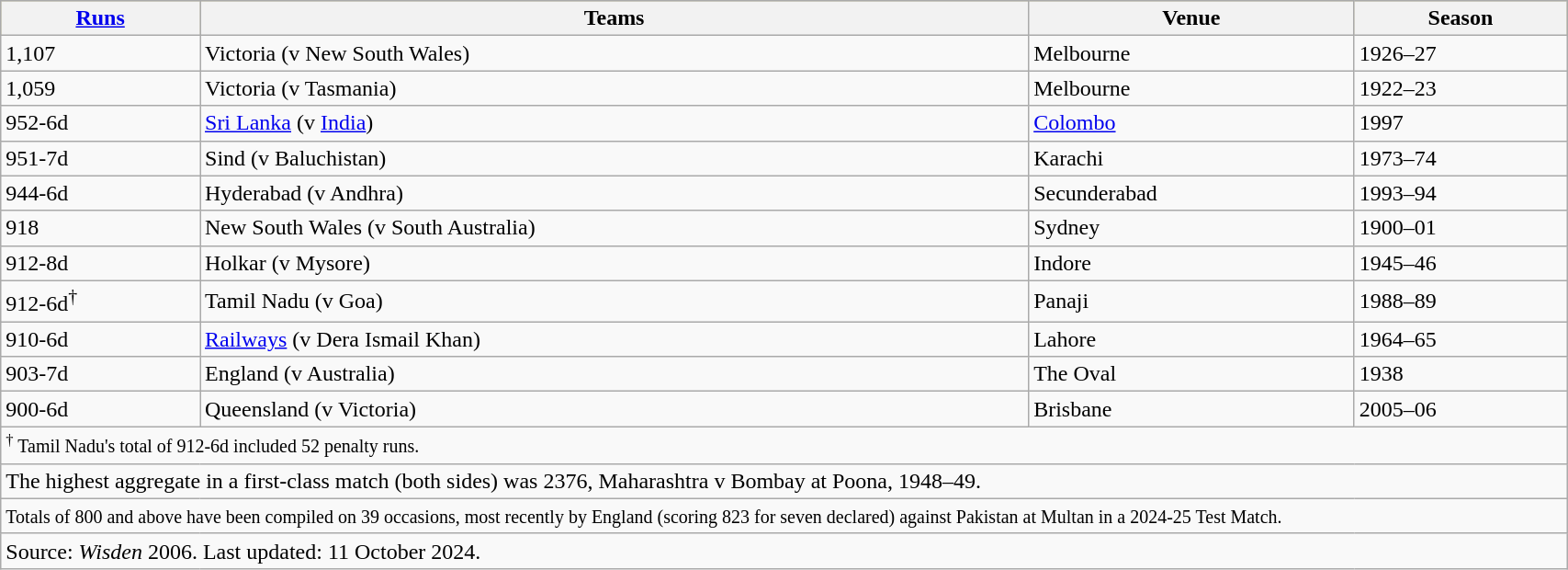<table class="wikitable" style="width:90%;">
<tr style="background:#bdb76b;">
<th><a href='#'>Runs</a></th>
<th>Teams</th>
<th>Venue</th>
<th>Season</th>
</tr>
<tr>
<td>1,107</td>
<td>Victoria (v New South Wales)</td>
<td>Melbourne</td>
<td>1926–27</td>
</tr>
<tr>
<td>1,059</td>
<td>Victoria (v Tasmania)</td>
<td>Melbourne</td>
<td>1922–23</td>
</tr>
<tr>
<td>952-6d</td>
<td><a href='#'>Sri Lanka</a> (v <a href='#'>India</a>)</td>
<td><a href='#'>Colombo</a></td>
<td>1997</td>
</tr>
<tr>
<td>951-7d</td>
<td>Sind (v Baluchistan)</td>
<td>Karachi</td>
<td>1973–74</td>
</tr>
<tr>
<td>944-6d</td>
<td>Hyderabad (v Andhra)</td>
<td>Secunderabad</td>
<td>1993–94</td>
</tr>
<tr>
<td>918</td>
<td>New South Wales (v South Australia)</td>
<td>Sydney</td>
<td>1900–01</td>
</tr>
<tr>
<td>912-8d</td>
<td>Holkar (v Mysore)</td>
<td>Indore</td>
<td>1945–46</td>
</tr>
<tr>
<td>912-6d<sup>†</sup></td>
<td>Tamil Nadu (v Goa)</td>
<td>Panaji</td>
<td>1988–89</td>
</tr>
<tr>
<td>910-6d</td>
<td><a href='#'>Railways</a> (v Dera Ismail Khan)</td>
<td>Lahore</td>
<td>1964–65</td>
</tr>
<tr>
<td>903-7d</td>
<td>England (v Australia)</td>
<td>The Oval</td>
<td>1938</td>
</tr>
<tr>
<td>900-6d</td>
<td>Queensland (v Victoria)</td>
<td>Brisbane</td>
<td>2005–06</td>
</tr>
<tr>
<td colspan=4><small><sup>†</sup> Tamil Nadu's total of 912-6d included 52 penalty runs.</small></td>
</tr>
<tr>
<td colspan="4">The highest aggregate in a first-class match (both sides) was 2376, Maharashtra v Bombay at Poona, 1948–49.</td>
</tr>
<tr>
<td colspan=4><small>Totals of 800 and above have been compiled on 39 occasions, most recently by England (scoring 823 for seven declared) against Pakistan at Multan in a 2024-25 Test Match.</small></td>
</tr>
<tr>
<td colspan=4>Source: <em>Wisden</em> 2006. Last updated: 11 October 2024.</td>
</tr>
</table>
